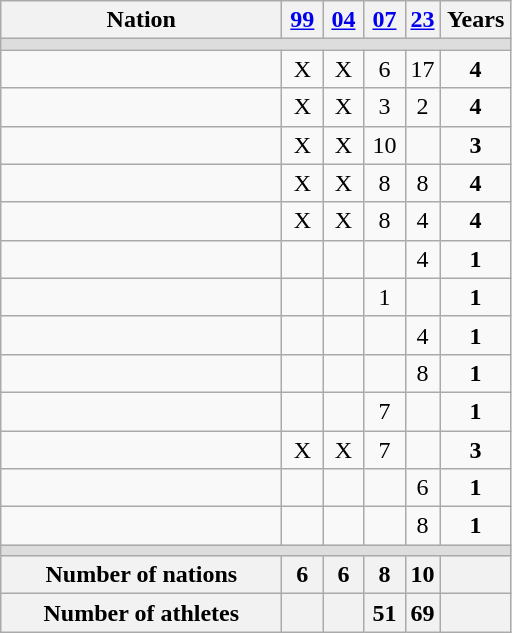<table class="wikitable" style="text-align:center;">
<tr>
<th width=180>Nation</th>
<th width=20><a href='#'>99</a></th>
<th width=20><a href='#'>04</a></th>
<th width=20><a href='#'>07</a></th>
<th><a href='#'>23</a></th>
<th width="40">Years</th>
</tr>
<tr bgcolor=#DDDDDD>
<td colspan="6"></td>
</tr>
<tr>
<td align=left></td>
<td>X</td>
<td>X</td>
<td>6</td>
<td>17</td>
<td><strong>4</strong></td>
</tr>
<tr>
<td align=left></td>
<td>X</td>
<td>X</td>
<td>3</td>
<td>2</td>
<td><strong>4</strong></td>
</tr>
<tr>
<td align=left></td>
<td>X</td>
<td>X</td>
<td>10</td>
<td></td>
<td><strong>3</strong></td>
</tr>
<tr>
<td align=left></td>
<td>X</td>
<td>X</td>
<td>8</td>
<td>8</td>
<td><strong>4</strong></td>
</tr>
<tr>
<td align=left></td>
<td>X</td>
<td>X</td>
<td>8</td>
<td>4</td>
<td><strong>4</strong></td>
</tr>
<tr>
<td align=left></td>
<td></td>
<td></td>
<td></td>
<td>4</td>
<td><strong>1</strong></td>
</tr>
<tr>
<td align="left"></td>
<td></td>
<td></td>
<td>1</td>
<td></td>
<td><strong>1</strong></td>
</tr>
<tr>
<td align=left></td>
<td></td>
<td></td>
<td></td>
<td>4</td>
<td><strong>1</strong></td>
</tr>
<tr>
<td align=left></td>
<td></td>
<td></td>
<td></td>
<td>8</td>
<td><strong>1</strong></td>
</tr>
<tr>
<td align="left"></td>
<td></td>
<td></td>
<td>7</td>
<td></td>
<td><strong>1</strong></td>
</tr>
<tr>
<td align="left"></td>
<td>X</td>
<td>X</td>
<td>7</td>
<td></td>
<td><strong>3</strong></td>
</tr>
<tr>
<td align=left></td>
<td></td>
<td></td>
<td></td>
<td>6</td>
<td><strong>1</strong></td>
</tr>
<tr>
<td align=left></td>
<td></td>
<td></td>
<td></td>
<td>8</td>
<td><strong>1</strong></td>
</tr>
<tr bgcolor="#DDDDDD">
<td colspan="6"></td>
</tr>
<tr>
<th>Number of nations</th>
<th>6</th>
<th>6</th>
<th>8</th>
<th>10</th>
<th></th>
</tr>
<tr>
<th>Number of athletes</th>
<th></th>
<th></th>
<th>51</th>
<th>69</th>
<th></th>
</tr>
</table>
